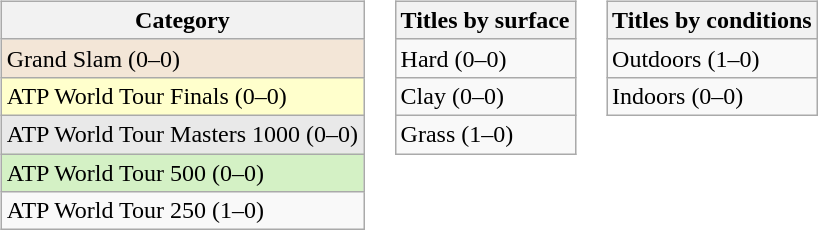<table>
<tr>
<td valign=top><br><table class=wikitable>
<tr>
<th>Category</th>
</tr>
<tr style="background:#F3E6D7;">
<td>Grand Slam (0–0)</td>
</tr>
<tr style="background:#ffc;">
<td>ATP World Tour Finals (0–0)</td>
</tr>
<tr style="background:#E9E9E9;">
<td>ATP World Tour Masters 1000 (0–0)</td>
</tr>
<tr style="background:#D4F1C5;">
<td>ATP World Tour 500 (0–0)</td>
</tr>
<tr>
<td>ATP World Tour 250 (1–0)</td>
</tr>
</table>
</td>
<td valign=top><br><table class=wikitable>
<tr>
<th>Titles by surface</th>
</tr>
<tr>
<td>Hard (0–0)</td>
</tr>
<tr>
<td>Clay (0–0)</td>
</tr>
<tr>
<td>Grass (1–0)</td>
</tr>
</table>
</td>
<td valign=top><br><table class=wikitable>
<tr>
<th>Titles by conditions</th>
</tr>
<tr>
<td>Outdoors (1–0)</td>
</tr>
<tr>
<td>Indoors (0–0)</td>
</tr>
</table>
</td>
</tr>
</table>
